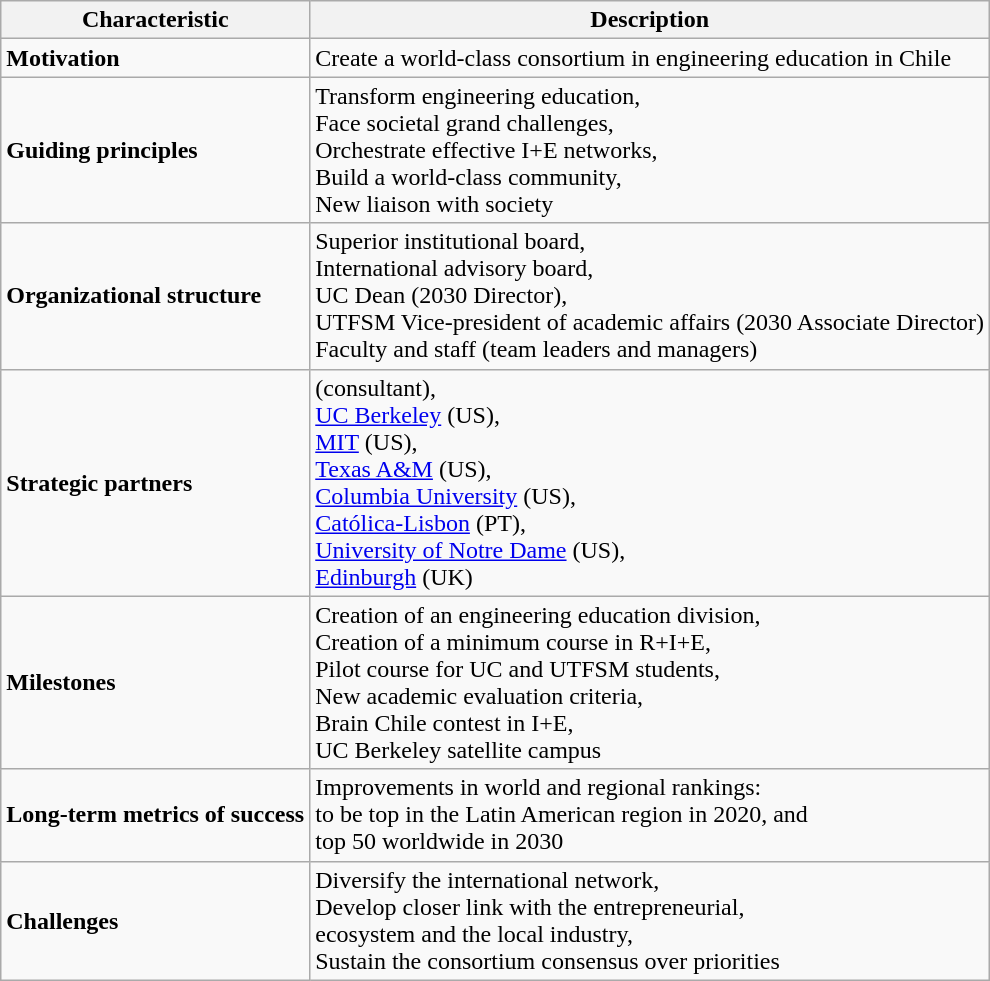<table class="wikitable" style="display: inline-table;">
<tr>
<th>Characteristic</th>
<th>Description</th>
</tr>
<tr>
<td><strong>Motivation</strong></td>
<td>Create a world-class consortium in engineering education in Chile</td>
</tr>
<tr>
<td><strong>Guiding principles</strong></td>
<td>Transform engineering education, <br>Face societal grand challenges, <br>Orchestrate effective I+E networks, <br>Build a world-class community, <br>New liaison with society</td>
</tr>
<tr>
<td><strong>Organizational structure</strong></td>
<td>Superior institutional board, <br>International advisory board, <br>UC Dean (2030 Director), <br>UTFSM Vice-president of academic affairs (2030 Associate Director) <br>Faculty and staff (team leaders and managers)</td>
</tr>
<tr>
<td><strong>Strategic partners</strong></td>
<td> (consultant),<br><a href='#'>UC Berkeley</a> (US),<br><a href='#'>MIT</a> (US),<br><a href='#'>Texas A&M</a> (US),<br><a href='#'>Columbia University</a> (US),<br><a href='#'>Católica-Lisbon</a> (PT),<br><a href='#'>University of Notre Dame</a> (US),<br><a href='#'>Edinburgh</a> (UK)</td>
</tr>
<tr>
<td><strong>Milestones</strong></td>
<td>Creation of an engineering education division,<br>Creation of a minimum course in R+I+E,<br>Pilot course for UC and UTFSM students,<br>New academic evaluation criteria,<br>Brain Chile contest in I+E,<br>UC Berkeley satellite campus</td>
</tr>
<tr>
<td><strong>Long-term metrics of success</strong></td>
<td>Improvements in world and regional rankings: <br>to be top in the Latin American region in 2020, and <br>top 50 worldwide in 2030</td>
</tr>
<tr>
<td><strong>Challenges</strong></td>
<td>Diversify the international network,<br>Develop closer link with the entrepreneurial,<br>ecosystem and the local industry,<br>Sustain the consortium consensus over priorities</td>
</tr>
</table>
